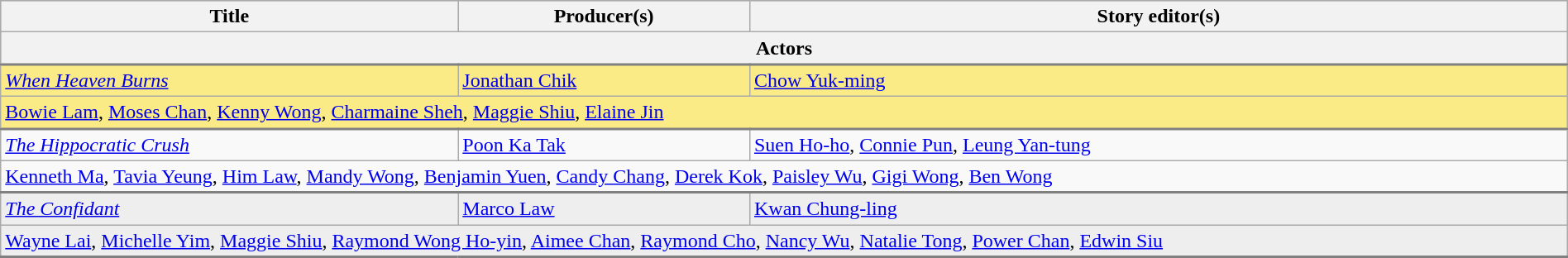<table class="wikitable" border="1" width="100%">
<tr style="background:#bebebe">
<th>Title</th>
<th>Producer(s)</th>
<th>Story editor(s)</th>
</tr>
<tr style="background:#bebebe">
<th colspan="3" style="border-bottom:2px solid grey">Actors</th>
</tr>
<tr style="background:#FAEB86">
<td><em><a href='#'>When Heaven Burns</a></em></td>
<td><a href='#'>Jonathan Chik</a></td>
<td><a href='#'>Chow Yuk-ming</a></td>
</tr>
<tr style="background:#FAEB86">
<td colspan="3" style="border-bottom:2px solid grey"><a href='#'>Bowie Lam</a>, <a href='#'>Moses Chan</a>, <a href='#'>Kenny Wong</a>, <a href='#'>Charmaine Sheh</a>, <a href='#'>Maggie Shiu</a>, <a href='#'>Elaine Jin</a></td>
</tr>
<tr>
<td><em><a href='#'>The Hippocratic Crush</a></em></td>
<td><a href='#'>Poon Ka Tak</a></td>
<td><a href='#'>Suen Ho-ho</a>, <a href='#'>Connie Pun</a>, <a href='#'>Leung Yan-tung</a></td>
</tr>
<tr>
<td colspan="3" style="border-bottom:2px solid grey"><a href='#'>Kenneth Ma</a>, <a href='#'>Tavia Yeung</a>, <a href='#'>Him Law</a>, <a href='#'>Mandy Wong</a>, <a href='#'>Benjamin Yuen</a>, <a href='#'>Candy Chang</a>, <a href='#'>Derek Kok</a>, <a href='#'>Paisley Wu</a>, <a href='#'>Gigi Wong</a>, <a href='#'>Ben Wong</a></td>
</tr>
<tr style="background:#EEEEEE">
<td><em><a href='#'>The Confidant</a></em></td>
<td><a href='#'>Marco Law</a></td>
<td><a href='#'>Kwan Chung-ling</a></td>
</tr>
<tr style="background:#EEEEEE">
<td colspan="3" style="border-bottom:2px solid grey"><a href='#'>Wayne Lai</a>, <a href='#'>Michelle Yim</a>, <a href='#'>Maggie Shiu</a>, <a href='#'>Raymond Wong Ho-yin</a>, <a href='#'>Aimee Chan</a>, <a href='#'>Raymond Cho</a>, <a href='#'>Nancy Wu</a>, <a href='#'>Natalie Tong</a>, <a href='#'>Power Chan</a>, <a href='#'>Edwin Siu</a></td>
</tr>
</table>
